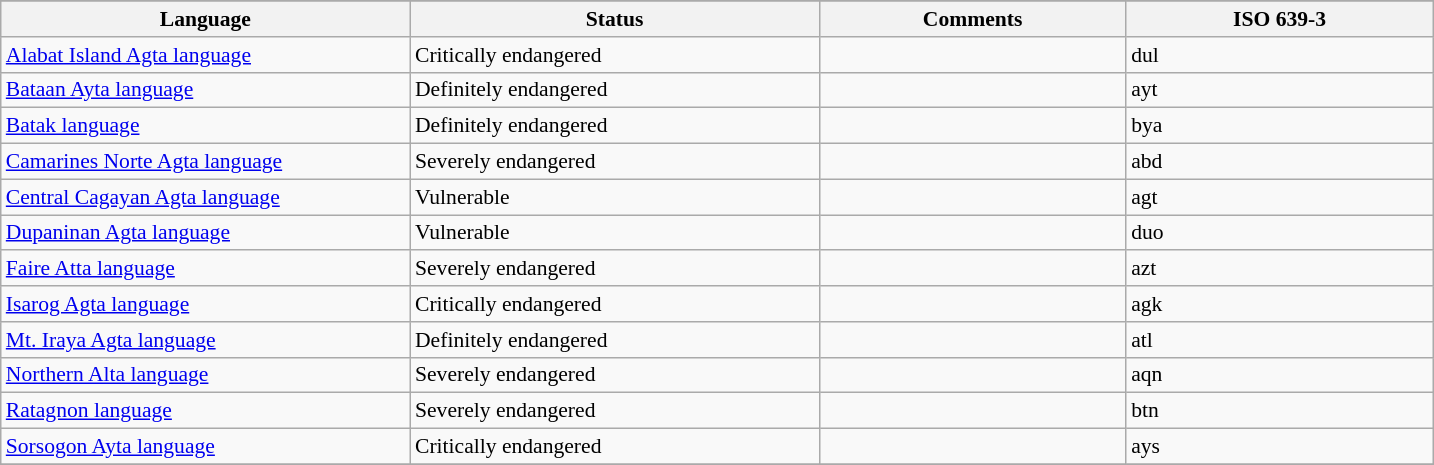<table class="wikitable" align="center" style="font-size:90%">
<tr>
</tr>
<tr>
<th width="20%">Language</th>
<th width="20%">Status</th>
<th width="15%">Comments</th>
<th width="15%">ISO 639-3</th>
</tr>
<tr>
<td><a href='#'>Alabat Island Agta language</a></td>
<td>Critically endangered</td>
<td> </td>
<td>dul</td>
</tr>
<tr>
<td><a href='#'>Bataan Ayta language</a></td>
<td>Definitely endangered</td>
<td> </td>
<td>ayt</td>
</tr>
<tr>
<td><a href='#'>Batak language</a></td>
<td>Definitely endangered</td>
<td> </td>
<td>bya</td>
</tr>
<tr>
<td><a href='#'>Camarines Norte Agta language</a></td>
<td>Severely endangered</td>
<td> </td>
<td>abd</td>
</tr>
<tr>
<td><a href='#'>Central Cagayan Agta language</a></td>
<td>Vulnerable</td>
<td> </td>
<td>agt</td>
</tr>
<tr>
<td><a href='#'>Dupaninan Agta language</a></td>
<td>Vulnerable</td>
<td> </td>
<td>duo</td>
</tr>
<tr>
<td><a href='#'>Faire Atta language</a></td>
<td>Severely endangered</td>
<td> </td>
<td>azt</td>
</tr>
<tr>
<td><a href='#'>Isarog Agta language</a></td>
<td>Critically endangered</td>
<td> </td>
<td>agk</td>
</tr>
<tr>
<td><a href='#'>Mt. Iraya Agta language</a></td>
<td>Definitely endangered</td>
<td> </td>
<td>atl</td>
</tr>
<tr>
<td><a href='#'>Northern Alta language</a></td>
<td>Severely endangered</td>
<td> </td>
<td>aqn</td>
</tr>
<tr>
<td><a href='#'>Ratagnon language</a></td>
<td>Severely endangered</td>
<td> </td>
<td>btn</td>
</tr>
<tr>
<td><a href='#'>Sorsogon Ayta language</a></td>
<td>Critically endangered</td>
<td> </td>
<td>ays</td>
</tr>
<tr>
</tr>
</table>
